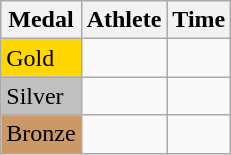<table class="wikitable">
<tr>
<th>Medal</th>
<th>Athlete</th>
<th>Time</th>
</tr>
<tr>
<td bgcolor="gold">Gold</td>
<td></td>
<td></td>
</tr>
<tr>
<td bgcolor="silver">Silver</td>
<td></td>
<td></td>
</tr>
<tr>
<td bgcolor="CC9966">Bronze</td>
<td></td>
<td></td>
</tr>
</table>
